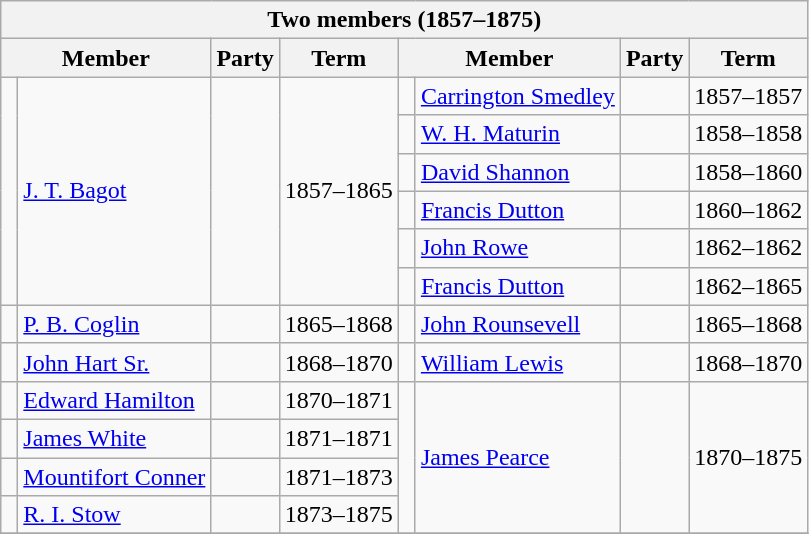<table class="wikitable">
<tr>
<th colspan="8">Two members (1857–1875)</th>
</tr>
<tr>
<th colspan="2">Member</th>
<th>Party</th>
<th>Term</th>
<th colspan="2">Member</th>
<th>Party</th>
<th>Term</th>
</tr>
<tr>
<td rowspan= 6  > </td>
<td rowspan= 6><a href='#'>J. T. Bagot</a></td>
<td rowspan= 6></td>
<td rowspan= 6>1857–1865</td>
<td> </td>
<td><a href='#'>Carrington Smedley</a></td>
<td></td>
<td>1857–1857</td>
</tr>
<tr>
<td> </td>
<td><a href='#'>W. H. Maturin</a></td>
<td></td>
<td>1858–1858</td>
</tr>
<tr>
<td> </td>
<td><a href='#'>David Shannon</a></td>
<td></td>
<td>1858–1860</td>
</tr>
<tr>
<td> </td>
<td><a href='#'>Francis Dutton</a></td>
<td></td>
<td>1860–1862</td>
</tr>
<tr>
<td> </td>
<td><a href='#'>John Rowe</a></td>
<td></td>
<td>1862–1862</td>
</tr>
<tr>
<td> </td>
<td><a href='#'>Francis Dutton</a></td>
<td></td>
<td>1862–1865</td>
</tr>
<tr>
<td> </td>
<td><a href='#'>P. B. Coglin</a></td>
<td></td>
<td>1865–1868</td>
<td> </td>
<td><a href='#'>John Rounsevell</a></td>
<td></td>
<td>1865–1868</td>
</tr>
<tr>
<td> </td>
<td><a href='#'>John Hart Sr.</a></td>
<td></td>
<td>1868–1870</td>
<td> </td>
<td><a href='#'>William Lewis</a></td>
<td></td>
<td>1868–1870</td>
</tr>
<tr>
<td> </td>
<td><a href='#'>Edward Hamilton</a></td>
<td></td>
<td>1870–1871</td>
<td rowspan= 4   > </td>
<td rowspan= 4><a href='#'>James Pearce</a></td>
<td rowspan= 4></td>
<td rowspan= 4>1870–1875</td>
</tr>
<tr>
<td> </td>
<td><a href='#'>James White</a></td>
<td></td>
<td>1871–1871</td>
</tr>
<tr>
<td> </td>
<td><a href='#'>Mountifort Conner</a></td>
<td></td>
<td>1871–1873</td>
</tr>
<tr>
<td> </td>
<td><a href='#'>R. I. Stow</a></td>
<td></td>
<td>1873–1875</td>
</tr>
<tr>
</tr>
</table>
